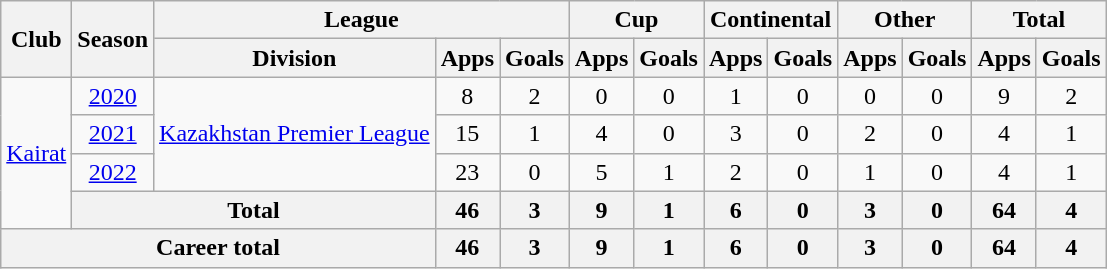<table class="wikitable" style="text-align: center">
<tr>
<th rowspan="2">Club</th>
<th rowspan="2">Season</th>
<th colspan="3">League</th>
<th colspan="2">Cup</th>
<th colspan="2">Continental</th>
<th colspan="2">Other</th>
<th colspan="2">Total</th>
</tr>
<tr>
<th>Division</th>
<th>Apps</th>
<th>Goals</th>
<th>Apps</th>
<th>Goals</th>
<th>Apps</th>
<th>Goals</th>
<th>Apps</th>
<th>Goals</th>
<th>Apps</th>
<th>Goals</th>
</tr>
<tr>
<td rowspan="4"><a href='#'>Kairat</a></td>
<td><a href='#'>2020</a></td>
<td rowspan="3"><a href='#'>Kazakhstan Premier League</a></td>
<td>8</td>
<td>2</td>
<td>0</td>
<td>0</td>
<td>1</td>
<td>0</td>
<td>0</td>
<td>0</td>
<td>9</td>
<td>2</td>
</tr>
<tr>
<td><a href='#'>2021</a></td>
<td>15</td>
<td>1</td>
<td>4</td>
<td>0</td>
<td>3</td>
<td>0</td>
<td>2</td>
<td>0</td>
<td>4</td>
<td>1</td>
</tr>
<tr>
<td><a href='#'>2022</a></td>
<td>23</td>
<td>0</td>
<td>5</td>
<td>1</td>
<td>2</td>
<td>0</td>
<td>1</td>
<td>0</td>
<td>4</td>
<td>1</td>
</tr>
<tr>
<th colspan=2>Total</th>
<th>46</th>
<th>3</th>
<th>9</th>
<th>1</th>
<th>6</th>
<th>0</th>
<th>3</th>
<th>0</th>
<th>64</th>
<th>4</th>
</tr>
<tr>
<th colspan=3>Career total</th>
<th>46</th>
<th>3</th>
<th>9</th>
<th>1</th>
<th>6</th>
<th>0</th>
<th>3</th>
<th>0</th>
<th>64</th>
<th>4</th>
</tr>
</table>
